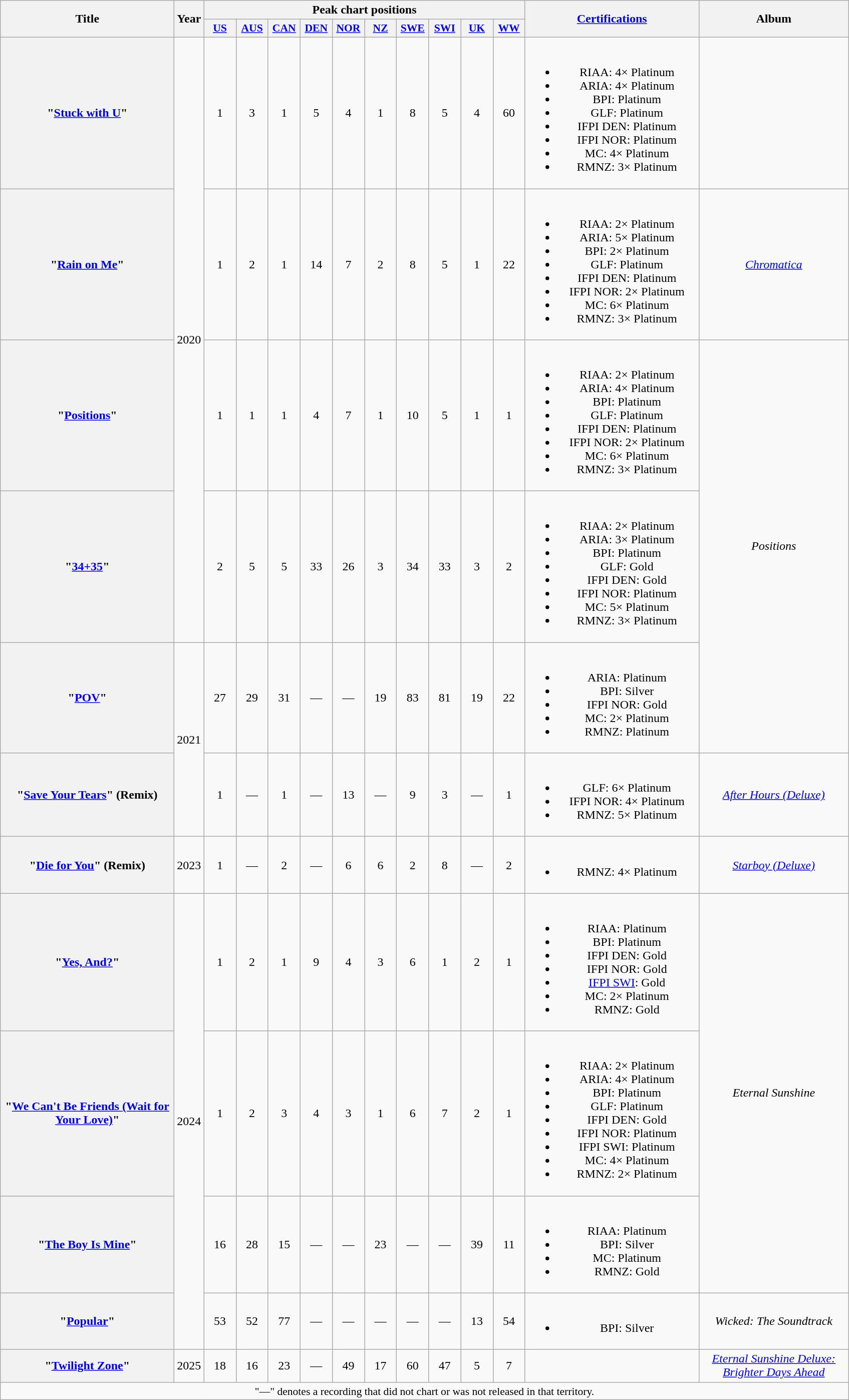<table class="wikitable plainrowheaders" style="text-align:center;">
<tr>
<th scope="col" rowspan="2" style="width:14em;">Title</th>
<th scope="col" rowspan="2" style="width:1em;">Year</th>
<th scope="col" colspan="10">Peak chart positions</th>
<th scope="col" rowspan="2" style="width:14em;"><a href='#'>Certifications</a></th>
<th scope="col" rowspan="2" style="width:12em;">Album</th>
</tr>
<tr>
<th scope="col" style="width:2.5em;font-size:90%;"><a href='#'>US</a><br></th>
<th scope="col" style="width:2.5em;font-size:90%;"><a href='#'>AUS</a><br></th>
<th scope="col" style="width:2.5em;font-size:90%;"><a href='#'>CAN</a><br></th>
<th scope="col" style="width:2.5em;font-size:90%;"><a href='#'>DEN</a><br></th>
<th scope="col" style="width:2.5em;font-size:90%;"><a href='#'>NOR</a><br></th>
<th scope="col" style="width:2.5em;font-size:90%;"><a href='#'>NZ</a><br></th>
<th scope="col" style="width:2.5em;font-size:90%;"><a href='#'>SWE</a><br></th>
<th scope="col" style="width:2.5em;font-size:90%;"><a href='#'>SWI</a><br></th>
<th scope="col" style="width:2.5em;font-size:90%;"><a href='#'>UK</a><br></th>
<th scope="col" style="width:2.5em;font-size:90%;"><a href='#'>WW</a><br></th>
</tr>
<tr>
<th scope="row">"<a href='#'>Stuck with U</a>"<br></th>
<td rowspan="4">2020</td>
<td>1</td>
<td>3</td>
<td>1</td>
<td>5</td>
<td>4</td>
<td>1</td>
<td>8</td>
<td>5</td>
<td>4</td>
<td>60</td>
<td><br><ul><li>RIAA: 4× Platinum</li><li>ARIA: 4× Platinum</li><li>BPI: Platinum</li><li>GLF: Platinum</li><li>IFPI DEN: Platinum</li><li>IFPI NOR: Platinum</li><li>MC: 4× Platinum</li><li>RMNZ: 3× Platinum</li></ul></td>
<td></td>
</tr>
<tr>
<th scope="row">"<a href='#'>Rain on Me</a>"<br></th>
<td>1</td>
<td>2</td>
<td>1</td>
<td>14</td>
<td>7</td>
<td>2</td>
<td>8</td>
<td>5</td>
<td>1</td>
<td>22</td>
<td><br><ul><li>RIAA: 2× Platinum</li><li>ARIA: 5× Platinum</li><li>BPI: 2× Platinum</li><li>GLF: Platinum</li><li>IFPI DEN: Platinum</li><li>IFPI NOR: 2× Platinum</li><li>MC: 6× Platinum</li><li>RMNZ: 3× Platinum</li></ul></td>
<td><em><a href='#'>Chromatica</a></em></td>
</tr>
<tr>
<th scope="row">"<a href='#'>Positions</a>"</th>
<td>1</td>
<td>1</td>
<td>1</td>
<td>4</td>
<td>7</td>
<td>1</td>
<td>10</td>
<td>5</td>
<td>1</td>
<td>1</td>
<td><br><ul><li>RIAA: 2× Platinum</li><li>ARIA: 4× Platinum</li><li>BPI: Platinum</li><li>GLF: Platinum</li><li>IFPI DEN: Platinum</li><li>IFPI NOR: 2× Platinum</li><li>MC: 6× Platinum</li><li>RMNZ: 3× Platinum</li></ul></td>
<td rowspan="3"><em>Positions</em></td>
</tr>
<tr>
<th scope="row">"<a href='#'>34+35</a>"<br></th>
<td>2</td>
<td>5</td>
<td>5</td>
<td>33</td>
<td>26</td>
<td>3</td>
<td>34</td>
<td>33</td>
<td>3</td>
<td>2</td>
<td><br><ul><li>RIAA: 2× Platinum</li><li>ARIA: 3× Platinum</li><li>BPI: Platinum</li><li>GLF: Gold</li><li>IFPI DEN: Gold</li><li>IFPI NOR: Platinum</li><li>MC: 5× Platinum</li><li>RMNZ: 3× Platinum</li></ul></td>
</tr>
<tr>
<th scope="row">"<a href='#'>POV</a>"</th>
<td rowspan="2">2021</td>
<td>27</td>
<td>29</td>
<td>31</td>
<td>—</td>
<td>—</td>
<td>19</td>
<td>83</td>
<td>81</td>
<td>19</td>
<td>22</td>
<td><br><ul><li>ARIA: Platinum</li><li>BPI: Silver</li><li>IFPI NOR: Gold</li><li>MC: 2× Platinum</li><li>RMNZ: Platinum</li></ul></td>
</tr>
<tr>
<th scope="row">"<a href='#'>Save Your Tears</a>" (Remix)<br></th>
<td>1</td>
<td>—</td>
<td>1</td>
<td>—</td>
<td>13</td>
<td>—</td>
<td>9</td>
<td>3</td>
<td>—</td>
<td>1</td>
<td><br><ul><li>GLF: 6× Platinum</li><li>IFPI NOR: 4× Platinum</li><li>RMNZ: 5× Platinum</li></ul></td>
<td><em><a href='#'>After Hours (Deluxe)</a></em></td>
</tr>
<tr>
<th scope="row">"<a href='#'>Die for You</a>" (Remix)<br></th>
<td>2023</td>
<td>1</td>
<td>—</td>
<td>2</td>
<td>—</td>
<td>6</td>
<td>6</td>
<td>2</td>
<td>8</td>
<td>—</td>
<td>2</td>
<td><br><ul><li>RMNZ: 4× Platinum</li></ul></td>
<td><em><a href='#'>Starboy (Deluxe)</a></em></td>
</tr>
<tr>
<th scope="row">"<a href='#'>Yes, And?</a>"</th>
<td rowspan="4">2024</td>
<td>1</td>
<td>2</td>
<td>1</td>
<td>9</td>
<td>4</td>
<td>3</td>
<td>6</td>
<td>1</td>
<td>2</td>
<td>1</td>
<td><br><ul><li>RIAA: Platinum</li><li>BPI: Platinum</li><li>IFPI DEN: Gold</li><li>IFPI NOR: Gold</li><li><a href='#'>IFPI SWI</a>: Gold</li><li>MC: 2× Platinum</li><li>RMNZ: Gold</li></ul></td>
<td rowspan="3"><em>Eternal Sunshine</em></td>
</tr>
<tr>
<th scope="row">"<a href='#'>We Can't Be Friends (Wait for Your Love)</a>"</th>
<td>1</td>
<td>2</td>
<td>3</td>
<td>4</td>
<td>3</td>
<td>1</td>
<td>6</td>
<td>7</td>
<td>2</td>
<td>1</td>
<td><br><ul><li>RIAA: 2× Platinum</li><li>ARIA: 4× Platinum</li><li>BPI: Platinum</li><li>GLF: Platinum</li><li>IFPI DEN: Gold</li><li>IFPI NOR: Platinum</li><li>IFPI SWI: Platinum</li><li>MC: 4× Platinum</li><li>RMNZ: 2× Platinum</li></ul></td>
</tr>
<tr>
<th scope="row">"<a href='#'>The Boy Is Mine</a>"</th>
<td>16</td>
<td>28</td>
<td>15</td>
<td>—</td>
<td>—</td>
<td>23</td>
<td>—</td>
<td>—</td>
<td>39</td>
<td>11</td>
<td><br><ul><li>RIAA: Platinum</li><li>BPI: Silver</li><li>MC: Platinum</li><li>RMNZ: Gold</li></ul></td>
</tr>
<tr>
<th scope="row">"<a href='#'>Popular</a>"</th>
<td>53</td>
<td>52</td>
<td>77</td>
<td>—</td>
<td>—</td>
<td>—</td>
<td>—</td>
<td>—</td>
<td>13</td>
<td>54</td>
<td><br><ul><li>BPI: Silver</li></ul></td>
<td><em>Wicked: The Soundtrack</em></td>
</tr>
<tr>
<th scope="row">"<a href='#'>Twilight Zone</a>"</th>
<td>2025</td>
<td>18</td>
<td>16<br></td>
<td>23</td>
<td>—</td>
<td>49</td>
<td>17<br></td>
<td>60<br></td>
<td>47</td>
<td>5</td>
<td>7</td>
<td></td>
<td><em><a href='#'>Eternal Sunshine Deluxe: Brighter Days Ahead</a></em></td>
</tr>
<tr>
<td colspan="15" style="font-size:90%">"—" denotes a recording that did not chart or was not released in that territory.</td>
</tr>
</table>
